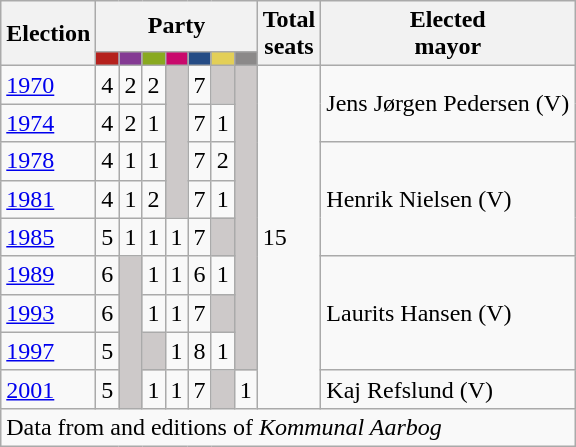<table class="wikitable">
<tr>
<th rowspan="2">Election</th>
<th colspan="7">Party</th>
<th rowspan="2">Total<br>seats</th>
<th rowspan="2">Elected<br>mayor</th>
</tr>
<tr>
<td style="background:#B5211D;"><strong><a href='#'></a></strong></td>
<td style="background:#843A93;"><strong><a href='#'></a></strong></td>
<td style="background:#89A920;"><strong><a href='#'></a></strong></td>
<td style="background:#C9096C;"><strong><a href='#'></a></strong></td>
<td style="background:#254C85;"><strong><a href='#'></a></strong></td>
<td style="background:#E3CF57;"><strong><a href='#'></a></strong></td>
<td style="background:#8B8989;"><strong></strong></td>
</tr>
<tr>
<td><a href='#'>1970</a></td>
<td>4</td>
<td>2</td>
<td>2</td>
<td style="background:#CDC9C9;" rowspan=4></td>
<td>7</td>
<td style="background:#CDC9C9;"></td>
<td style="background:#CDC9C9;" rowspan=8></td>
<td rowspan=9>15</td>
<td rowspan=2>Jens Jørgen Pedersen (V)</td>
</tr>
<tr>
<td><a href='#'>1974</a></td>
<td>4</td>
<td>2</td>
<td>1</td>
<td>7</td>
<td>1</td>
</tr>
<tr>
<td><a href='#'>1978</a></td>
<td>4</td>
<td>1</td>
<td>1</td>
<td>7</td>
<td>2</td>
<td rowspan=3>Henrik Nielsen (V)</td>
</tr>
<tr>
<td><a href='#'>1981</a></td>
<td>4</td>
<td>1</td>
<td>2</td>
<td>7</td>
<td>1</td>
</tr>
<tr>
<td><a href='#'>1985</a></td>
<td>5</td>
<td>1</td>
<td>1</td>
<td>1</td>
<td>7</td>
<td style="background:#CDC9C9;"></td>
</tr>
<tr>
<td><a href='#'>1989</a></td>
<td>6</td>
<td style="background:#CDC9C9;" rowspan=4></td>
<td>1</td>
<td>1</td>
<td>6</td>
<td>1</td>
<td rowspan=3>Laurits Hansen (V)</td>
</tr>
<tr>
<td><a href='#'>1993</a></td>
<td>6</td>
<td>1</td>
<td>1</td>
<td>7</td>
<td style="background:#CDC9C9;"></td>
</tr>
<tr>
<td><a href='#'>1997</a></td>
<td>5</td>
<td style="background:#CDC9C9;"></td>
<td>1</td>
<td>8</td>
<td>1</td>
</tr>
<tr>
<td><a href='#'>2001</a></td>
<td>5</td>
<td>1</td>
<td>1</td>
<td>7</td>
<td style="background:#CDC9C9;"></td>
<td>1</td>
<td>Kaj Refslund (V)</td>
</tr>
<tr>
<td colspan=14>Data from  and editions of <em>Kommunal Aarbog</em></td>
</tr>
</table>
